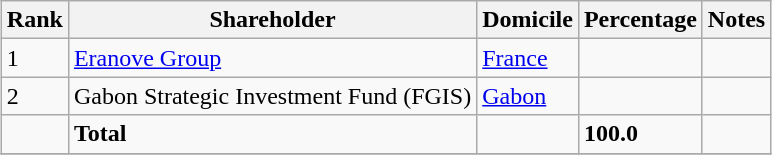<table class="wikitable sortable" style="margin: 0.5em auto">
<tr>
<th>Rank</th>
<th>Shareholder</th>
<th>Domicile</th>
<th>Percentage</th>
<th>Notes</th>
</tr>
<tr>
<td>1</td>
<td><a href='#'>Eranove Group</a></td>
<td><a href='#'>France</a></td>
<td></td>
<td></td>
</tr>
<tr>
<td>2</td>
<td>Gabon Strategic Investment Fund (FGIS)</td>
<td><a href='#'>Gabon</a></td>
<td></td>
<td></td>
</tr>
<tr>
<td></td>
<td><strong>Total</strong></td>
<td></td>
<td><strong>100.0</strong></td>
<td></td>
</tr>
<tr>
</tr>
</table>
